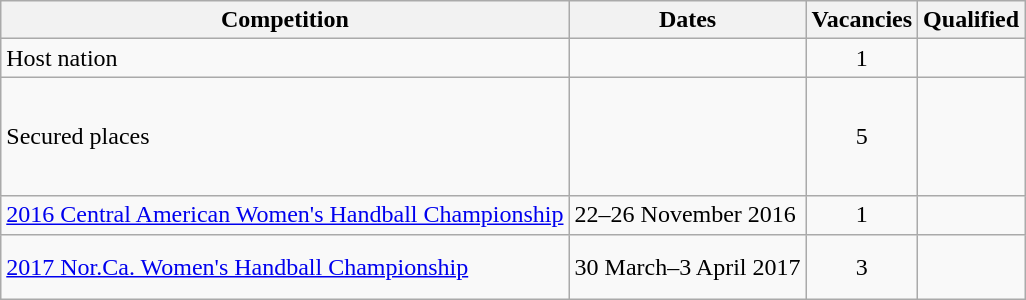<table class="wikitable">
<tr>
<th>Competition</th>
<th>Dates</th>
<th>Vacancies</th>
<th>Qualified</th>
</tr>
<tr>
<td>Host nation</td>
<td></td>
<td align="center">1</td>
<td></td>
</tr>
<tr>
<td>Secured places</td>
<td></td>
<td align="center">5</td>
<td><br><br><br><br></td>
</tr>
<tr>
<td><a href='#'>2016 Central American Women's Handball Championship</a></td>
<td>22–26 November 2016</td>
<td align="center">1</td>
<td></td>
</tr>
<tr>
<td><a href='#'>2017 Nor.Ca. Women's Handball Championship</a></td>
<td>30 March–3 April 2017</td>
<td align="center">3</td>
<td><br><br></td>
</tr>
</table>
